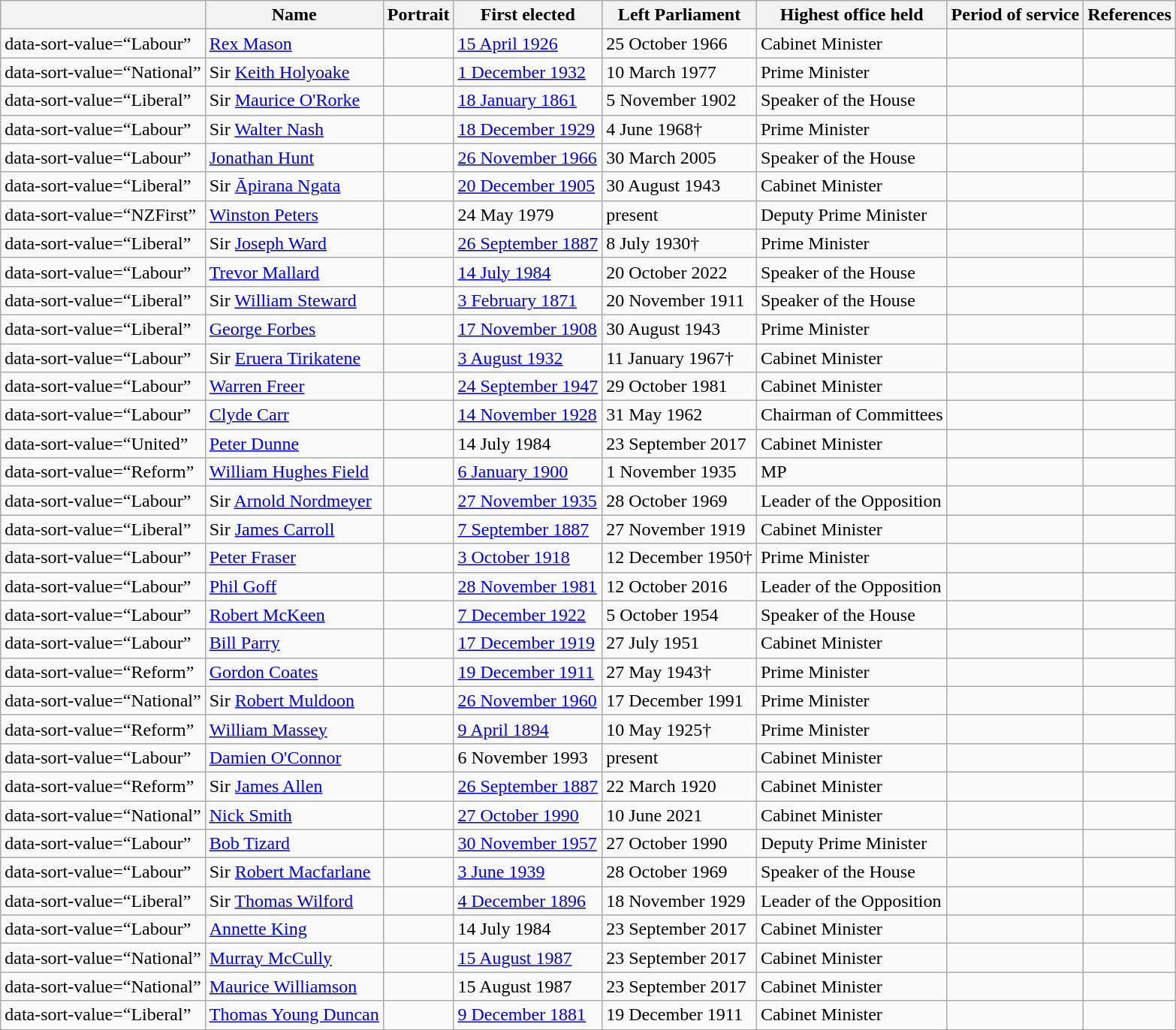<table class="wikitable sortable">
<tr>
<th class=unsortable></th>
<th>Name</th>
<th class=unsortable>Portrait</th>
<th>First elected</th>
<th>Left Parliament</th>
<th>Highest office held</th>
<th>Period of service</th>
<th class=unsortable>References</th>
</tr>
<tr>
<td>data-sort-value=“Labour” </td>
<td><a href='#'>Rex Mason</a></td>
<td></td>
<td><a href='#'>15 April 1926</a></td>
<td>25 October 1966</td>
<td>Cabinet Minister</td>
<td></td>
<td></td>
</tr>
<tr>
<td>data-sort-value=“National” </td>
<td>Sir <a href='#'>Keith Holyoake</a></td>
<td></td>
<td><a href='#'>1 December 1932</a></td>
<td>10 March 1977</td>
<td>Prime Minister</td>
<td></td>
<td></td>
</tr>
<tr>
<td>data-sort-value=“Liberal” </td>
<td>Sir <a href='#'>Maurice O'Rorke</a></td>
<td></td>
<td><a href='#'>18 January 1861</a></td>
<td>5 November 1902</td>
<td>Speaker of the House</td>
<td></td>
<td></td>
</tr>
<tr>
<td>data-sort-value=“Labour” </td>
<td>Sir <a href='#'>Walter Nash</a></td>
<td></td>
<td><a href='#'>18 December 1929</a></td>
<td>4 June 1968†</td>
<td>Prime Minister</td>
<td></td>
<td></td>
</tr>
<tr>
<td>data-sort-value=“Labour” </td>
<td><a href='#'>Jonathan Hunt</a></td>
<td></td>
<td><a href='#'>26 November 1966</a></td>
<td>30 March 2005</td>
<td>Speaker of the House</td>
<td></td>
<td></td>
</tr>
<tr>
<td>data-sort-value=“Liberal” </td>
<td>Sir <a href='#'>Āpirana Ngata</a></td>
<td></td>
<td><a href='#'>20 December 1905</a></td>
<td>30 August 1943</td>
<td>Cabinet Minister</td>
<td></td>
<td></td>
</tr>
<tr>
<td>data-sort-value=“NZFirst” </td>
<td><a href='#'>Winston Peters</a></td>
<td></td>
<td>24 May 1979</td>
<td>present</td>
<td>Deputy Prime Minister</td>
<td></td>
</tr>
<tr>
<td>data-sort-value=“Liberal” </td>
<td>Sir <a href='#'>Joseph Ward</a></td>
<td></td>
<td><a href='#'>26 September 1887</a></td>
<td>8 July 1930†</td>
<td>Prime Minister</td>
<td></td>
<td></td>
</tr>
<tr>
<td>data-sort-value=“Labour” </td>
<td><a href='#'>Trevor Mallard</a></td>
<td></td>
<td><a href='#'>14 July 1984</a></td>
<td>20 October 2022</td>
<td>Speaker of the House</td>
<td></td>
<td></td>
</tr>
<tr>
<td>data-sort-value=“Liberal” </td>
<td>Sir <a href='#'>William Steward</a></td>
<td></td>
<td><a href='#'>3 February 1871</a></td>
<td>20 November 1911</td>
<td>Speaker of the House</td>
<td></td>
<td></td>
</tr>
<tr>
<td>data-sort-value=“Liberal” </td>
<td><a href='#'>George Forbes</a></td>
<td></td>
<td><a href='#'>17 November 1908</a></td>
<td>30 August 1943</td>
<td>Prime Minister</td>
<td></td>
<td></td>
</tr>
<tr>
<td>data-sort-value=“Labour” </td>
<td>Sir <a href='#'>Eruera Tirikatene</a></td>
<td></td>
<td><a href='#'>3 August 1932</a></td>
<td>11 January 1967†</td>
<td>Cabinet Minister</td>
<td></td>
<td></td>
</tr>
<tr>
<td>data-sort-value=“Labour” </td>
<td><a href='#'>Warren Freer</a></td>
<td></td>
<td><a href='#'>24 September 1947</a></td>
<td>29 October 1981</td>
<td>Cabinet Minister</td>
<td></td>
<td></td>
</tr>
<tr>
<td>data-sort-value=“Labour” </td>
<td><a href='#'>Clyde Carr</a></td>
<td></td>
<td><a href='#'>14 November 1928</a></td>
<td>31 May 1962</td>
<td>Chairman of Committees</td>
<td></td>
<td></td>
</tr>
<tr>
<td>data-sort-value=“United” </td>
<td><a href='#'>Peter Dunne</a></td>
<td></td>
<td>14 July 1984</td>
<td>23 September 2017</td>
<td>Cabinet Minister</td>
<td></td>
<td></td>
</tr>
<tr>
<td>data-sort-value=“Reform” </td>
<td><a href='#'>William Hughes Field</a></td>
<td></td>
<td><a href='#'>6 January 1900</a></td>
<td>1 November 1935</td>
<td>MP</td>
<td></td>
<td></td>
</tr>
<tr>
<td>data-sort-value=“Labour” </td>
<td>Sir <a href='#'>Arnold Nordmeyer</a></td>
<td></td>
<td><a href='#'>27 November 1935</a></td>
<td>28 October 1969</td>
<td>Leader of the Opposition</td>
<td></td>
<td></td>
</tr>
<tr>
<td>data-sort-value=“Liberal” </td>
<td>Sir <a href='#'>James Carroll</a></td>
<td></td>
<td><a href='#'>7 September 1887</a></td>
<td>27 November 1919</td>
<td>Cabinet Minister</td>
<td></td>
<td></td>
</tr>
<tr>
<td>data-sort-value=“Labour” </td>
<td><a href='#'>Peter Fraser</a></td>
<td></td>
<td><a href='#'>3 October 1918</a></td>
<td>12 December 1950†</td>
<td>Prime Minister</td>
<td></td>
<td></td>
</tr>
<tr>
<td>data-sort-value=“Labour” </td>
<td><a href='#'>Phil Goff</a></td>
<td></td>
<td><a href='#'>28 November 1981</a></td>
<td>12 October 2016</td>
<td>Leader of the Opposition</td>
<td></td>
<td></td>
</tr>
<tr>
<td>data-sort-value=“Labour” </td>
<td><a href='#'>Robert McKeen</a></td>
<td></td>
<td><a href='#'>7 December 1922</a></td>
<td>5 October 1954</td>
<td>Speaker of the House</td>
<td></td>
<td></td>
</tr>
<tr>
<td>data-sort-value=“Labour” </td>
<td><a href='#'>Bill Parry</a></td>
<td></td>
<td><a href='#'>17 December 1919</a></td>
<td>27 July 1951</td>
<td>Cabinet Minister</td>
<td></td>
<td></td>
</tr>
<tr>
<td>data-sort-value=“Reform” </td>
<td><a href='#'>Gordon Coates</a></td>
<td></td>
<td><a href='#'>19 December 1911</a></td>
<td>27 May 1943†</td>
<td>Prime Minister</td>
<td></td>
<td></td>
</tr>
<tr>
<td>data-sort-value=“National” </td>
<td>Sir <a href='#'>Robert Muldoon</a></td>
<td></td>
<td><a href='#'>26 November 1960</a></td>
<td>17 December 1991</td>
<td>Prime Minister</td>
<td></td>
<td></td>
</tr>
<tr>
<td>data-sort-value=“Reform” </td>
<td><a href='#'>William Massey</a></td>
<td></td>
<td><a href='#'>9 April 1894</a></td>
<td>10 May 1925†</td>
<td>Prime Minister</td>
<td></td>
<td></td>
</tr>
<tr>
<td>data-sort-value=“Labour” </td>
<td><a href='#'>Damien O'Connor</a></td>
<td></td>
<td>6 November 1993</td>
<td>present</td>
<td>Cabinet Minister</td>
<td></td>
<td></td>
</tr>
<tr>
<td>data-sort-value=“Reform” </td>
<td>Sir <a href='#'>James Allen</a></td>
<td></td>
<td><a href='#'>26 September 1887</a></td>
<td>22 March 1920</td>
<td>Cabinet Minister</td>
<td></td>
<td></td>
</tr>
<tr>
<td>data-sort-value=“National” </td>
<td><a href='#'>Nick Smith</a></td>
<td></td>
<td><a href='#'>27 October 1990</a></td>
<td>10 June 2021</td>
<td>Cabinet Minister</td>
<td></td>
<td></td>
</tr>
<tr>
<td>data-sort-value=“Labour” </td>
<td><a href='#'>Bob Tizard</a></td>
<td></td>
<td><a href='#'>30 November 1957</a></td>
<td>27 October 1990</td>
<td>Deputy Prime Minister</td>
<td></td>
<td></td>
</tr>
<tr>
<td>data-sort-value=“Labour” </td>
<td>Sir <a href='#'>Robert Macfarlane</a></td>
<td></td>
<td><a href='#'>3 June 1939</a></td>
<td>28 October 1969</td>
<td>Speaker of the House</td>
<td></td>
<td></td>
</tr>
<tr>
<td>data-sort-value=“Liberal” </td>
<td>Sir <a href='#'>Thomas Wilford</a></td>
<td></td>
<td><a href='#'>4 December 1896</a></td>
<td>18 November 1929</td>
<td>Leader of the Opposition</td>
<td></td>
<td></td>
</tr>
<tr>
<td>data-sort-value=“Labour” </td>
<td><a href='#'>Annette King</a></td>
<td></td>
<td>14 July 1984</td>
<td>23 September 2017</td>
<td>Cabinet Minister</td>
<td></td>
<td></td>
</tr>
<tr>
<td>data-sort-value=“National” </td>
<td><a href='#'>Murray McCully</a></td>
<td></td>
<td><a href='#'>15 August 1987</a></td>
<td>23 September 2017</td>
<td>Cabinet Minister</td>
<td></td>
<td></td>
</tr>
<tr>
<td>data-sort-value=“National” </td>
<td><a href='#'>Maurice Williamson</a></td>
<td></td>
<td>15 August 1987</td>
<td>23 September 2017</td>
<td>Cabinet Minister</td>
<td></td>
<td></td>
</tr>
<tr>
<td>data-sort-value=“Liberal” </td>
<td><a href='#'>Thomas Young Duncan</a></td>
<td></td>
<td><a href='#'>9 December 1881</a></td>
<td>19 December 1911</td>
<td>Cabinet Minister</td>
<td></td>
<td></td>
</tr>
</table>
